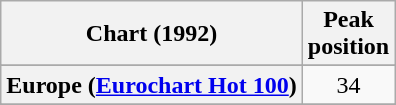<table class="wikitable sortable plainrowheaders" style="text-align:center">
<tr>
<th>Chart (1992)</th>
<th>Peak<br>position</th>
</tr>
<tr>
</tr>
<tr>
</tr>
<tr>
</tr>
<tr>
<th scope="row">Europe (<a href='#'>Eurochart Hot 100</a>)</th>
<td>34</td>
</tr>
<tr>
</tr>
<tr>
</tr>
<tr>
</tr>
<tr>
</tr>
<tr>
</tr>
<tr>
</tr>
</table>
